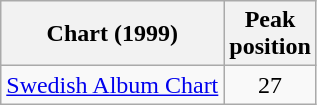<table class="wikitable">
<tr>
<th align="left">Chart (1999)</th>
<th style="text-align:center;">Peak<br>position</th>
</tr>
<tr>
<td align="left"><a href='#'>Swedish Album Chart</a></td>
<td style="text-align:center;">27</td>
</tr>
</table>
